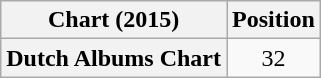<table class="wikitable sortable plainrowheaders" style="text-align:center">
<tr>
<th scope="col">Chart (2015)</th>
<th scope="col">Position</th>
</tr>
<tr>
<th scope="row">Dutch Albums Chart</th>
<td>32</td>
</tr>
</table>
